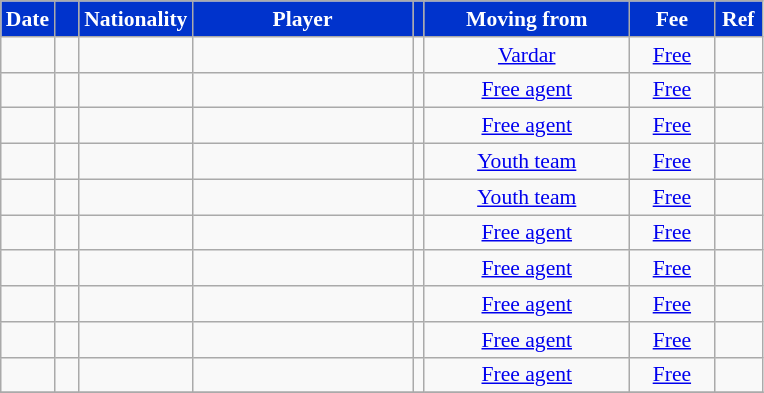<table class="wikitable"  style="text-align:center; font-size:90%; ">
<tr>
<th style="background:#03c; color:white; width:15px;">Date</th>
<th style="background:#03c; color:white; width:10px;"></th>
<th style="background:#03c; color:white; width:10px;">Nationality</th>
<th style="background:#03c; color:white; width:140px;">Player</th>
<th style="background:#03c; color:white; width:1px;"></th>
<th style="background:#03c; color:white; width:130px;">Moving from</th>
<th style="background:#03c; color:white; width:50px;">Fee</th>
<th style="background:#03c; color:white; width:25px;">Ref</th>
</tr>
<tr>
<td></td>
<td align=center></td>
<td align=center></td>
<td></td>
<td></td>
<td><a href='#'>Vardar</a></td>
<td align=center><a href='#'>Free</a></td>
<td align=center></td>
</tr>
<tr>
<td></td>
<td align=center></td>
<td align=center></td>
<td></td>
<td></td>
<td><a href='#'>Free agent</a></td>
<td align=center><a href='#'>Free</a></td>
<td align=center></td>
</tr>
<tr>
<td></td>
<td align=center></td>
<td align=center></td>
<td></td>
<td></td>
<td><a href='#'>Free agent</a></td>
<td align=center><a href='#'>Free</a></td>
<td align=center></td>
</tr>
<tr>
<td></td>
<td align=center></td>
<td align=center></td>
<td></td>
<td></td>
<td><a href='#'>Youth team</a></td>
<td align=center><a href='#'>Free</a></td>
<td align=center></td>
</tr>
<tr>
<td></td>
<td align=center></td>
<td align=center></td>
<td></td>
<td></td>
<td><a href='#'>Youth team</a></td>
<td align=center><a href='#'>Free</a></td>
<td align=center></td>
</tr>
<tr>
<td></td>
<td align=center></td>
<td align=center></td>
<td></td>
<td></td>
<td><a href='#'>Free agent</a></td>
<td align=center><a href='#'>Free</a></td>
<td align=center></td>
</tr>
<tr>
<td></td>
<td align=center></td>
<td align=center></td>
<td></td>
<td></td>
<td><a href='#'>Free agent</a></td>
<td align=center><a href='#'>Free</a></td>
<td align=center></td>
</tr>
<tr>
<td></td>
<td align=center></td>
<td align=center></td>
<td></td>
<td></td>
<td><a href='#'>Free agent</a></td>
<td align=center><a href='#'>Free</a></td>
<td align=center></td>
</tr>
<tr>
<td></td>
<td align=center></td>
<td align=center></td>
<td></td>
<td></td>
<td><a href='#'>Free agent</a></td>
<td align=center><a href='#'>Free</a></td>
<td align=center></td>
</tr>
<tr>
<td></td>
<td align=center></td>
<td align=center></td>
<td></td>
<td></td>
<td><a href='#'>Free agent</a></td>
<td align=center><a href='#'>Free</a></td>
<td align=center></td>
</tr>
<tr>
</tr>
</table>
